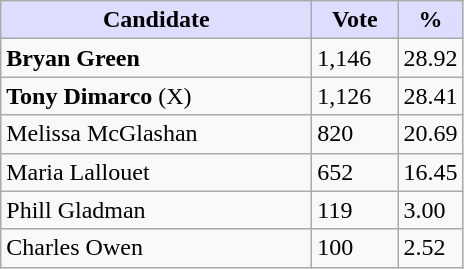<table class="wikitable">
<tr>
<th style="background:#ddf; width:200px;">Candidate</th>
<th style="background:#ddf; width:50px;">Vote</th>
<th style="background:#ddf; width:30px;">%</th>
</tr>
<tr>
<td><strong>Bryan Green</strong></td>
<td>1,146</td>
<td>28.92</td>
</tr>
<tr>
<td><strong>Tony Dimarco</strong> (X)</td>
<td>1,126</td>
<td>28.41</td>
</tr>
<tr>
<td>Melissa McGlashan</td>
<td>820</td>
<td>20.69</td>
</tr>
<tr>
<td>Maria Lallouet</td>
<td>652</td>
<td>16.45</td>
</tr>
<tr>
<td>Phill Gladman</td>
<td>119</td>
<td>3.00</td>
</tr>
<tr>
<td>Charles Owen</td>
<td>100</td>
<td>2.52</td>
</tr>
</table>
